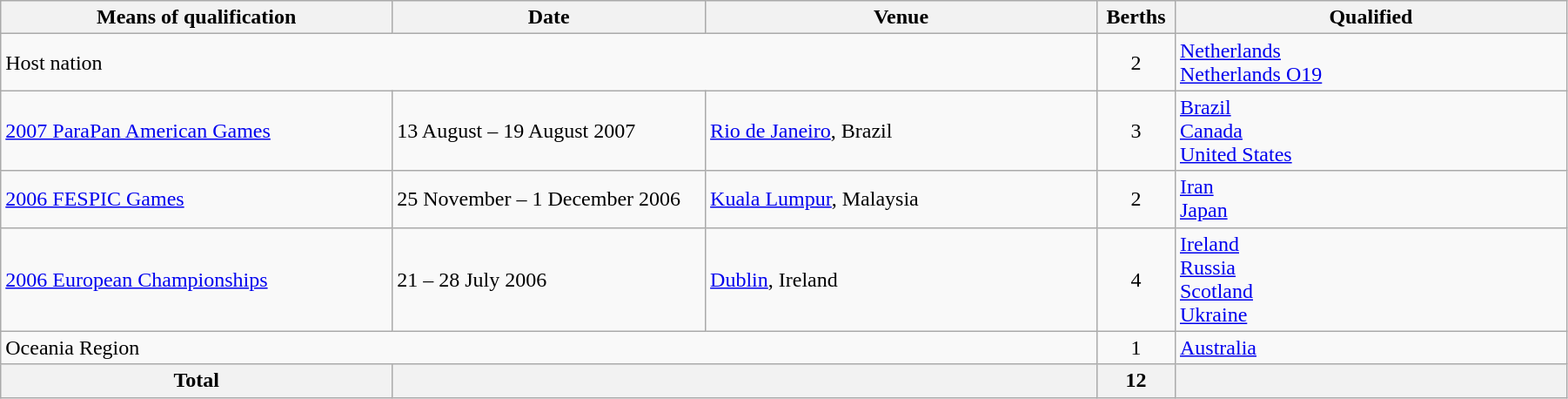<table class="wikitable" style="width:95%">
<tr>
<th width=25%>Means of qualification</th>
<th width=20%>Date</th>
<th width=25%>Venue</th>
<th width=5%>Berths</th>
<th width=25%>Qualified</th>
</tr>
<tr>
<td colspan=3>Host nation</td>
<td align=center>2</td>
<td> <a href='#'>Netherlands</a><br> <a href='#'>Netherlands O19</a></td>
</tr>
<tr>
<td><a href='#'>2007 ParaPan American Games</a></td>
<td>13 August – 19 August 2007</td>
<td> <a href='#'>Rio de Janeiro</a>, Brazil</td>
<td align="center">3</td>
<td> <a href='#'>Brazil</a><br> <a href='#'>Canada</a><br> <a href='#'>United States</a></td>
</tr>
<tr>
<td><a href='#'>2006 FESPIC Games</a></td>
<td>25 November – 1 December 2006</td>
<td> <a href='#'>Kuala Lumpur</a>, Malaysia</td>
<td align="center">2</td>
<td> <a href='#'>Iran</a><br> <a href='#'>Japan</a></td>
</tr>
<tr>
<td><a href='#'>2006 European Championships</a></td>
<td>21 – 28 July 2006</td>
<td> <a href='#'>Dublin</a>, Ireland</td>
<td align="center">4</td>
<td> <a href='#'>Ireland</a><br> <a href='#'>Russia</a><br> <a href='#'>Scotland</a><br> <a href='#'>Ukraine</a></td>
</tr>
<tr>
<td colspan=3>Oceania Region</td>
<td align="center">1</td>
<td> <a href='#'>Australia</a></td>
</tr>
<tr>
<th>Total</th>
<th colspan="2"></th>
<th>12</th>
<th></th>
</tr>
</table>
